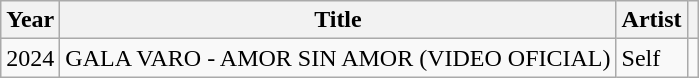<table class="wikitable">
<tr>
<th>Year</th>
<th>Title</th>
<th>Artist</th>
<th style="text-align: center;" class="unsortable"></th>
</tr>
<tr>
<td>2024</td>
<td>GALA VARO - AMOR SIN AMOR (VIDEO OFICIAL)</td>
<td>Self</td>
<td></td>
</tr>
</table>
